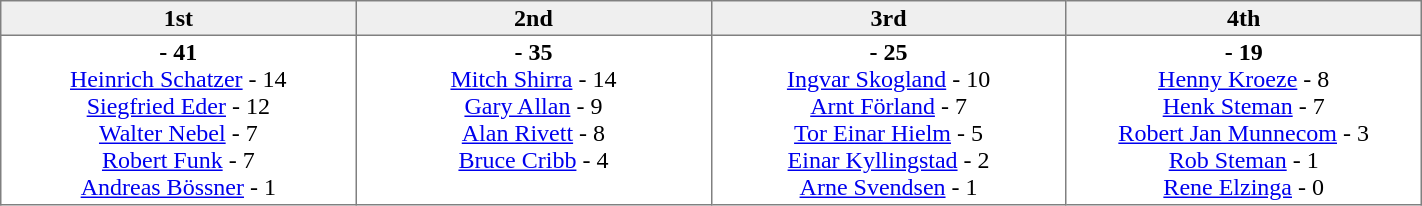<table border=1 cellpadding=2 cellspacing=0 width=75% style="border-collapse:collapse">
<tr align=center style="background:#efefef;">
<th width=20% >1st</th>
<th width=20% >2nd</th>
<th width=20% >3rd</th>
<th width=20%>4th</th>
</tr>
<tr align=center>
<td valign=top ><strong> - 41</strong><br><a href='#'>Heinrich Schatzer</a> - 14<br><a href='#'>Siegfried Eder</a> - 12<br><a href='#'>Walter Nebel</a> - 7<br><a href='#'>Robert Funk</a> - 7<br><a href='#'>Andreas Bössner</a> - 1</td>
<td valign=top ><strong> - 35</strong><br><a href='#'>Mitch Shirra</a> - 14<br><a href='#'>Gary Allan</a> - 9<br><a href='#'>Alan Rivett</a> - 8<br><a href='#'>Bruce Cribb</a> - 4</td>
<td valign=top ><strong> - 25</strong><br><a href='#'>Ingvar Skogland</a> - 10<br><a href='#'>Arnt Förland</a> - 7<br><a href='#'>Tor Einar Hielm</a> - 5<br><a href='#'>Einar Kyllingstad</a> - 2<br><a href='#'>Arne Svendsen</a> - 1</td>
<td valign=top><strong> - 19</strong><br><a href='#'>Henny Kroeze</a> - 8<br><a href='#'>Henk Steman</a> - 7<br><a href='#'>Robert Jan Munnecom</a> - 3<br><a href='#'>Rob Steman</a> - 1<br><a href='#'>Rene Elzinga</a> - 0</td>
</tr>
</table>
